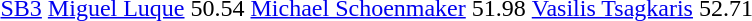<table>
<tr>
<td><a href='#'>SB3</a></td>
<td><a href='#'>Miguel Luque</a><br></td>
<td>50.54</td>
<td><a href='#'>Michael Schoenmaker</a><br></td>
<td>51.98</td>
<td><a href='#'>Vasilis Tsagkaris</a><br></td>
<td>52.71</td>
</tr>
</table>
